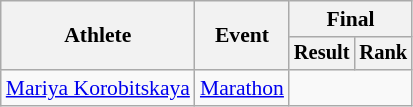<table class="wikitable" style="font-size:90%">
<tr>
<th rowspan="2">Athlete</th>
<th rowspan="2">Event</th>
<th colspan="2">Final</th>
</tr>
<tr style="font-size:95%">
<th>Result</th>
<th>Rank</th>
</tr>
<tr style=text-align:center>
<td style=text-align:left><a href='#'>Mariya Korobitskaya</a></td>
<td style=text-align:left><a href='#'>Marathon</a></td>
<td colspan=2></td>
</tr>
</table>
